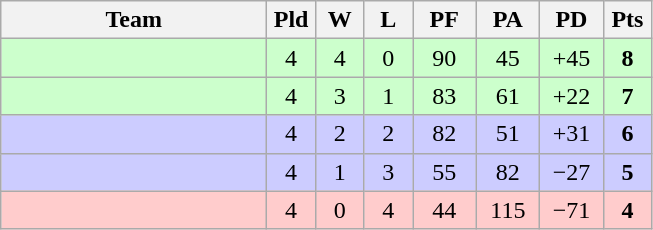<table class=wikitable style="text-align:center">
<tr>
<th width=170>Team</th>
<th width=25>Pld</th>
<th width=25>W</th>
<th width=25>L</th>
<th width=35>PF</th>
<th width=35>PA</th>
<th width=35>PD</th>
<th width=25>Pts</th>
</tr>
<tr bgcolor=ccffcc>
<td style="text-align:left"></td>
<td>4</td>
<td>4</td>
<td>0</td>
<td>90</td>
<td>45</td>
<td>+45</td>
<td><strong>8</strong></td>
</tr>
<tr bgcolor=ccffcc>
<td style="text-align:left"></td>
<td>4</td>
<td>3</td>
<td>1</td>
<td>83</td>
<td>61</td>
<td>+22</td>
<td><strong>7</strong></td>
</tr>
<tr bgcolor=ccccff>
<td style="text-align:left"></td>
<td>4</td>
<td>2</td>
<td>2</td>
<td>82</td>
<td>51</td>
<td>+31</td>
<td><strong>6</strong></td>
</tr>
<tr bgcolor=ccccff>
<td style="text-align:left"></td>
<td>4</td>
<td>1</td>
<td>3</td>
<td>55</td>
<td>82</td>
<td>−27</td>
<td><strong>5</strong></td>
</tr>
<tr bgcolor=ffcccc>
<td style="text-align:left"></td>
<td>4</td>
<td>0</td>
<td>4</td>
<td>44</td>
<td>115</td>
<td>−71</td>
<td><strong>4</strong></td>
</tr>
</table>
